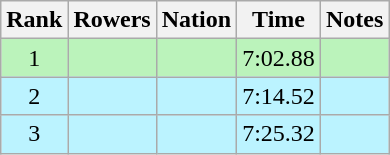<table class="wikitable sortable" style=text-align:center>
<tr>
<th>Rank</th>
<th>Rowers</th>
<th>Nation</th>
<th>Time</th>
<th>Notes</th>
</tr>
<tr bgcolor=bbf3bb>
<td>1</td>
<td align=left></td>
<td align=left></td>
<td>7:02.88</td>
<td></td>
</tr>
<tr bgcolor=bbf3ff>
<td>2</td>
<td align=left></td>
<td align=left></td>
<td>7:14.52</td>
<td></td>
</tr>
<tr bgcolor=bbf3ff>
<td>3</td>
<td align=left></td>
<td align=left></td>
<td>7:25.32</td>
<td></td>
</tr>
</table>
